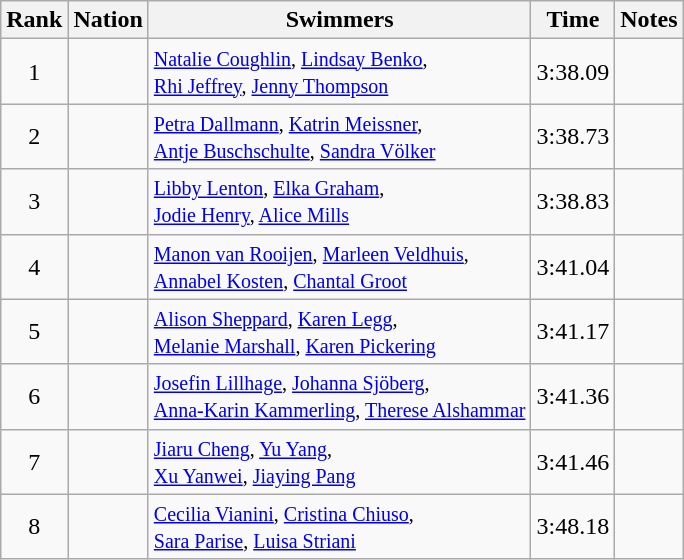<table class="wikitable sortable" style="text-align:center">
<tr>
<th>Rank</th>
<th>Nation</th>
<th>Swimmers</th>
<th>Time</th>
<th>Notes</th>
</tr>
<tr>
<td>1</td>
<td align=left></td>
<td align=left><small> <a href='#'>Natalie Coughlin</a>, <a href='#'>Lindsay Benko</a>,<br> <a href='#'>Rhi Jeffrey</a>, <a href='#'>Jenny Thompson</a> </small></td>
<td>3:38.09</td>
<td></td>
</tr>
<tr>
<td>2</td>
<td align=left></td>
<td align=left><small> <a href='#'>Petra Dallmann</a>, <a href='#'>Katrin Meissner</a>,<br> <a href='#'>Antje Buschschulte</a>, <a href='#'>Sandra Völker</a> </small></td>
<td>3:38.73</td>
<td></td>
</tr>
<tr>
<td>3</td>
<td align=left></td>
<td align=left><small> <a href='#'>Libby Lenton</a>, <a href='#'>Elka Graham</a>,<br> <a href='#'>Jodie Henry</a>, <a href='#'>Alice Mills</a> </small></td>
<td>3:38.83</td>
<td></td>
</tr>
<tr>
<td>4</td>
<td align=left></td>
<td align=left><small> <a href='#'>Manon van Rooijen</a>, <a href='#'>Marleen Veldhuis</a>,<br> <a href='#'>Annabel Kosten</a>, <a href='#'>Chantal Groot</a> </small></td>
<td>3:41.04</td>
<td></td>
</tr>
<tr>
<td>5</td>
<td align=left></td>
<td align=left><small> <a href='#'>Alison Sheppard</a>, <a href='#'>Karen Legg</a>,<br> <a href='#'>Melanie Marshall</a>, <a href='#'>Karen Pickering</a> </small></td>
<td>3:41.17</td>
<td></td>
</tr>
<tr>
<td>6</td>
<td align=left></td>
<td align=left><small> <a href='#'>Josefin Lillhage</a>, <a href='#'>Johanna Sjöberg</a>,<br> <a href='#'>Anna-Karin Kammerling</a>, <a href='#'>Therese Alshammar</a> </small></td>
<td>3:41.36</td>
<td></td>
</tr>
<tr>
<td>7</td>
<td align=left></td>
<td align=left><small> <a href='#'>Jiaru Cheng</a>, <a href='#'>Yu Yang</a>,<br> <a href='#'>Xu Yanwei</a>, <a href='#'>Jiaying Pang</a> </small></td>
<td>3:41.46</td>
<td></td>
</tr>
<tr>
<td>8</td>
<td align=left></td>
<td align=left><small> <a href='#'>Cecilia Vianini</a>, <a href='#'>Cristina Chiuso</a>,<br> <a href='#'>Sara Parise</a>, <a href='#'>Luisa Striani</a> </small></td>
<td>3:48.18</td>
<td></td>
</tr>
</table>
